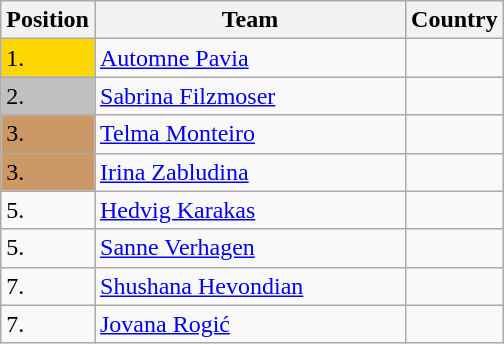<table class=wikitable>
<tr>
<th width=10>Position</th>
<th width=200>Team</th>
<th>Country</th>
</tr>
<tr>
<td bgcolor=gold>1.</td>
<td><a href='#'>Automne Pavia</a></td>
<td></td>
</tr>
<tr>
<td bgcolor="silver">2.</td>
<td><a href='#'>Sabrina Filzmoser</a></td>
<td></td>
</tr>
<tr>
<td bgcolor="CC9966">3.</td>
<td><a href='#'>Telma Monteiro</a></td>
<td></td>
</tr>
<tr>
<td bgcolor="CC9966">3.</td>
<td><a href='#'>Irina Zabludina</a></td>
<td></td>
</tr>
<tr>
<td>5.</td>
<td><a href='#'>Hedvig Karakas</a></td>
<td></td>
</tr>
<tr>
<td>5.</td>
<td><a href='#'>Sanne Verhagen</a></td>
<td></td>
</tr>
<tr>
<td>7.</td>
<td><a href='#'>Shushana Hevondian</a></td>
<td></td>
</tr>
<tr>
<td>7.</td>
<td><a href='#'>Jovana Rogić</a></td>
<td></td>
</tr>
</table>
